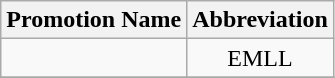<table class="wikitable">
<tr>
<th>Promotion Name</th>
<th>Abbreviation</th>
</tr>
<tr>
<td></td>
<td align=center>EMLL</td>
</tr>
<tr>
</tr>
</table>
